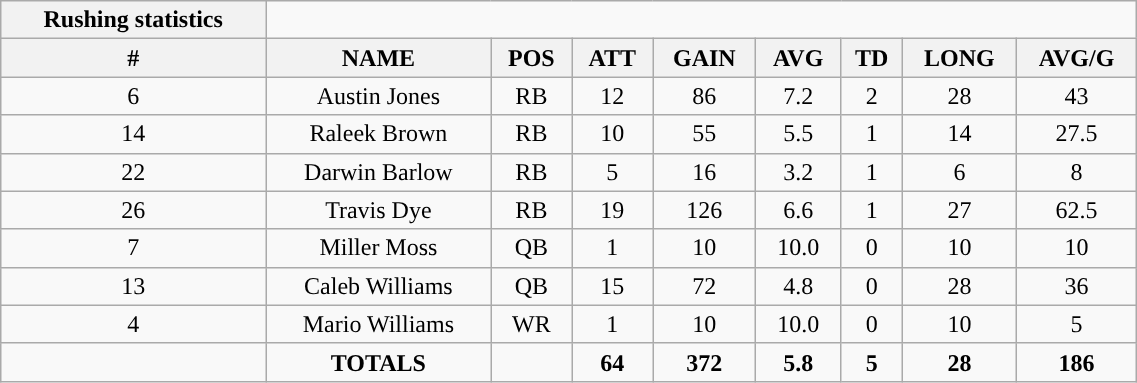<table style="width:60%; text-align:center;" class="wikitable collapsible collapsed">
<tr>
<th style="text-align:center; ">Rushing statistics</th>
</tr>
<tr>
<th>#</th>
<th>NAME</th>
<th>POS</th>
<th>ATT</th>
<th>GAIN</th>
<th>AVG</th>
<th>TD</th>
<th>LONG</th>
<th>AVG/G</th>
</tr>
<tr>
<td>6</td>
<td>Austin Jones</td>
<td>RB</td>
<td>12</td>
<td>86</td>
<td>7.2</td>
<td>2</td>
<td>28</td>
<td>43</td>
</tr>
<tr>
<td>14</td>
<td>Raleek Brown</td>
<td>RB</td>
<td>10</td>
<td>55</td>
<td>5.5</td>
<td>1</td>
<td>14</td>
<td>27.5</td>
</tr>
<tr>
<td>22</td>
<td>Darwin Barlow</td>
<td>RB</td>
<td>5</td>
<td>16</td>
<td>3.2</td>
<td>1</td>
<td>6</td>
<td>8</td>
</tr>
<tr>
<td>26</td>
<td>Travis Dye</td>
<td>RB</td>
<td>19</td>
<td>126</td>
<td>6.6</td>
<td>1</td>
<td>27</td>
<td>62.5</td>
</tr>
<tr>
<td>7</td>
<td>Miller Moss</td>
<td>QB</td>
<td>1</td>
<td>10</td>
<td>10.0</td>
<td>0</td>
<td>10</td>
<td>10</td>
</tr>
<tr>
<td>13</td>
<td>Caleb Williams</td>
<td>QB</td>
<td>15</td>
<td>72</td>
<td>4.8</td>
<td>0</td>
<td>28</td>
<td>36</td>
</tr>
<tr>
<td>4</td>
<td>Mario Williams</td>
<td>WR</td>
<td>1</td>
<td>10</td>
<td>10.0</td>
<td>0</td>
<td>10</td>
<td>5</td>
</tr>
<tr>
<td></td>
<td><strong>TOTALS</strong></td>
<td></td>
<td><strong>64</strong></td>
<td><strong>372</strong></td>
<td><strong>5.8</strong></td>
<td><strong>5</strong></td>
<td><strong>28</strong></td>
<td><strong>186</strong></td>
</tr>
</table>
